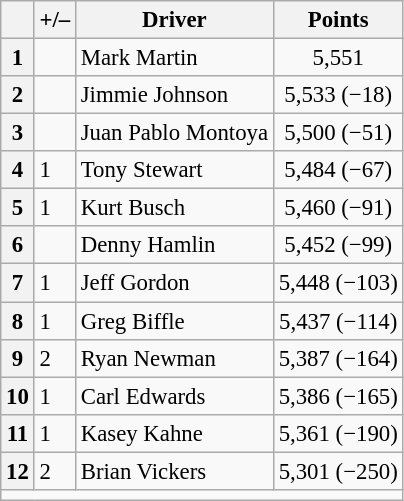<table class="wikitable " style="font-size: 95%;">
<tr>
<th scope="col"></th>
<th scope="col">+/–</th>
<th scope="col">Driver</th>
<th scope="col">Points</th>
</tr>
<tr>
<th scope="row">1</th>
<td align="left"></td>
<td>Mark Martin</td>
<td style="text-align:center;">5,551</td>
</tr>
<tr>
<th scope="row">2</th>
<td align="left"></td>
<td>Jimmie Johnson</td>
<td style="text-align:center;">5,533 (−18)</td>
</tr>
<tr>
<th scope="row">3</th>
<td align="left"></td>
<td>Juan Pablo Montoya</td>
<td style="text-align:center;">5,500 (−51)</td>
</tr>
<tr>
<th scope="row">4</th>
<td align="left"> 1</td>
<td>Tony Stewart</td>
<td style="text-align:center;">5,484 (−67)</td>
</tr>
<tr>
<th scope="row">5</th>
<td align="left"> 1</td>
<td>Kurt Busch</td>
<td style="text-align:center;">5,460 (−91)</td>
</tr>
<tr>
<th scope="row">6</th>
<td align="left"></td>
<td>Denny Hamlin</td>
<td style="text-align:center;">5,452 (−99)</td>
</tr>
<tr>
<th scope="row">7</th>
<td align="left"> 1</td>
<td>Jeff Gordon</td>
<td style="text-align:center;">5,448 (−103)</td>
</tr>
<tr>
<th scope="row">8</th>
<td align="left"> 1</td>
<td>Greg Biffle</td>
<td style="text-align:center;">5,437 (−114)</td>
</tr>
<tr>
<th scope="row">9</th>
<td align="left"> 2</td>
<td>Ryan Newman</td>
<td style="text-align:center;">5,387 (−164)</td>
</tr>
<tr>
<th scope="row">10</th>
<td align="left"> 1</td>
<td>Carl Edwards</td>
<td style="text-align:center;">5,386 (−165)</td>
</tr>
<tr>
<th scope="row">11</th>
<td align="left"> 1</td>
<td>Kasey Kahne</td>
<td style="text-align:center;">5,361 (−190)</td>
</tr>
<tr>
<th scope="row">12</th>
<td align="left"> 2</td>
<td>Brian Vickers</td>
<td style="text-align:center;">5,301 (−250)</td>
</tr>
<tr class="sortbottom">
<td colspan="9"></td>
</tr>
</table>
